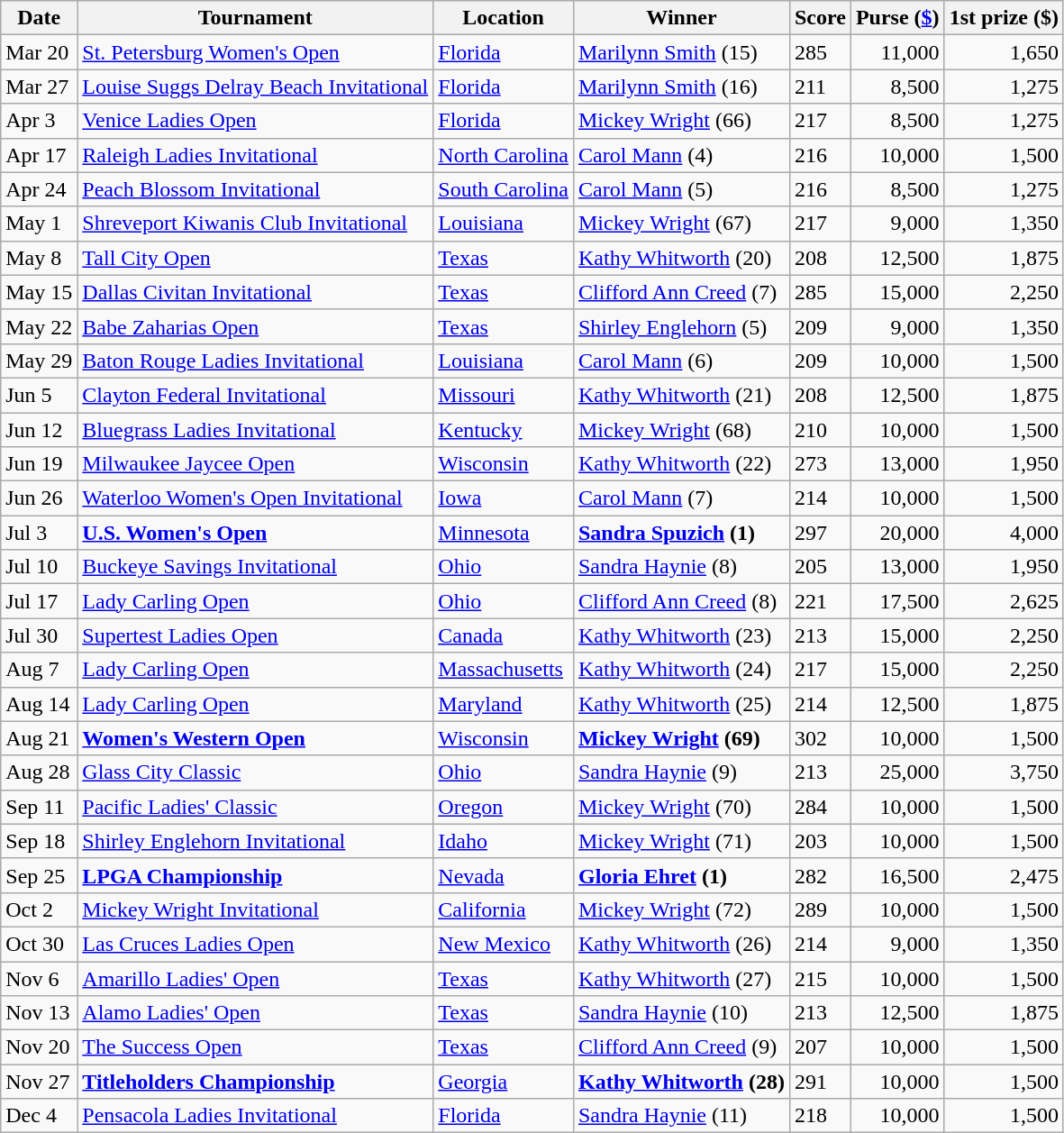<table class=wikitable>
<tr>
<th>Date</th>
<th>Tournament</th>
<th>Location</th>
<th>Winner</th>
<th>Score</th>
<th>Purse (<a href='#'>$</a>)</th>
<th>1st prize ($)</th>
</tr>
<tr>
<td>Mar 20</td>
<td><a href='#'>St. Petersburg Women's Open</a></td>
<td><a href='#'>Florida</a></td>
<td> <a href='#'>Marilynn Smith</a> (15)</td>
<td>285</td>
<td align=right>11,000</td>
<td align=right>1,650</td>
</tr>
<tr>
<td>Mar 27</td>
<td><a href='#'>Louise Suggs Delray Beach Invitational</a></td>
<td><a href='#'>Florida</a></td>
<td> <a href='#'>Marilynn Smith</a> (16)</td>
<td>211</td>
<td align=right>8,500</td>
<td align=right>1,275</td>
</tr>
<tr>
<td>Apr 3</td>
<td><a href='#'>Venice Ladies Open</a></td>
<td><a href='#'>Florida</a></td>
<td> <a href='#'>Mickey Wright</a> (66)</td>
<td>217</td>
<td align=right>8,500</td>
<td align=right>1,275</td>
</tr>
<tr>
<td>Apr 17</td>
<td><a href='#'>Raleigh Ladies Invitational</a></td>
<td><a href='#'>North Carolina</a></td>
<td> <a href='#'>Carol Mann</a> (4)</td>
<td>216</td>
<td align=right>10,000</td>
<td align=right>1,500</td>
</tr>
<tr>
<td>Apr 24</td>
<td><a href='#'>Peach Blossom Invitational</a></td>
<td><a href='#'>South Carolina</a></td>
<td> <a href='#'>Carol Mann</a> (5)</td>
<td>216</td>
<td align=right>8,500</td>
<td align=right>1,275</td>
</tr>
<tr>
<td>May 1</td>
<td><a href='#'>Shreveport Kiwanis Club Invitational</a></td>
<td><a href='#'>Louisiana</a></td>
<td> <a href='#'>Mickey Wright</a> (67)</td>
<td>217</td>
<td align=right>9,000</td>
<td align=right>1,350</td>
</tr>
<tr>
<td>May 8</td>
<td><a href='#'>Tall City Open</a></td>
<td><a href='#'>Texas</a></td>
<td> <a href='#'>Kathy Whitworth</a> (20)</td>
<td>208</td>
<td align=right>12,500</td>
<td align=right>1,875</td>
</tr>
<tr>
<td>May 15</td>
<td><a href='#'>Dallas Civitan Invitational</a></td>
<td><a href='#'>Texas</a></td>
<td> <a href='#'>Clifford Ann Creed</a> (7)</td>
<td>285</td>
<td align=right>15,000</td>
<td align=right>2,250</td>
</tr>
<tr>
<td>May 22</td>
<td><a href='#'>Babe Zaharias Open</a></td>
<td><a href='#'>Texas</a></td>
<td> <a href='#'>Shirley Englehorn</a> (5)</td>
<td>209</td>
<td align=right>9,000</td>
<td align=right>1,350</td>
</tr>
<tr>
<td>May 29</td>
<td><a href='#'>Baton Rouge Ladies Invitational</a></td>
<td><a href='#'>Louisiana</a></td>
<td> <a href='#'>Carol Mann</a> (6)</td>
<td>209</td>
<td align=right>10,000</td>
<td align=right>1,500</td>
</tr>
<tr>
<td>Jun 5</td>
<td><a href='#'>Clayton Federal Invitational</a></td>
<td><a href='#'>Missouri</a></td>
<td> <a href='#'>Kathy Whitworth</a> (21)</td>
<td>208</td>
<td align=right>12,500</td>
<td align=right>1,875</td>
</tr>
<tr>
<td>Jun 12</td>
<td><a href='#'>Bluegrass Ladies Invitational</a></td>
<td><a href='#'>Kentucky</a></td>
<td> <a href='#'>Mickey Wright</a> (68)</td>
<td>210</td>
<td align=right>10,000</td>
<td align=right>1,500</td>
</tr>
<tr>
<td>Jun 19</td>
<td><a href='#'>Milwaukee Jaycee Open</a></td>
<td><a href='#'>Wisconsin</a></td>
<td> <a href='#'>Kathy Whitworth</a> (22)</td>
<td>273</td>
<td align=right>13,000</td>
<td align=right>1,950</td>
</tr>
<tr>
<td>Jun 26</td>
<td><a href='#'>Waterloo Women's Open Invitational</a></td>
<td><a href='#'>Iowa</a></td>
<td> <a href='#'>Carol Mann</a> (7)</td>
<td>214</td>
<td align=right>10,000</td>
<td align=right>1,500</td>
</tr>
<tr>
<td>Jul 3</td>
<td><strong><a href='#'>U.S. Women's Open</a></strong></td>
<td><a href='#'>Minnesota</a></td>
<td> <strong><a href='#'>Sandra Spuzich</a> (1)</strong></td>
<td>297</td>
<td align=right>20,000</td>
<td align=right>4,000</td>
</tr>
<tr>
<td>Jul 10</td>
<td><a href='#'>Buckeye Savings Invitational</a></td>
<td><a href='#'>Ohio</a></td>
<td> <a href='#'>Sandra Haynie</a> (8)</td>
<td>205</td>
<td align=right>13,000</td>
<td align=right>1,950</td>
</tr>
<tr>
<td>Jul 17</td>
<td><a href='#'>Lady Carling Open</a></td>
<td><a href='#'>Ohio</a></td>
<td> <a href='#'>Clifford Ann Creed</a> (8)</td>
<td>221</td>
<td align=right>17,500</td>
<td align=right>2,625</td>
</tr>
<tr>
<td>Jul 30</td>
<td><a href='#'>Supertest Ladies Open</a></td>
<td><a href='#'>Canada</a></td>
<td> <a href='#'>Kathy Whitworth</a> (23)</td>
<td>213</td>
<td align=right>15,000</td>
<td align=right>2,250</td>
</tr>
<tr>
<td>Aug 7</td>
<td><a href='#'>Lady Carling Open</a></td>
<td><a href='#'>Massachusetts</a></td>
<td> <a href='#'>Kathy Whitworth</a> (24)</td>
<td>217</td>
<td align=right>15,000</td>
<td align=right>2,250</td>
</tr>
<tr>
<td>Aug 14</td>
<td><a href='#'>Lady Carling Open</a></td>
<td><a href='#'>Maryland</a></td>
<td> <a href='#'>Kathy Whitworth</a> (25)</td>
<td>214</td>
<td align=right>12,500</td>
<td align=right>1,875</td>
</tr>
<tr>
<td>Aug 21</td>
<td><strong><a href='#'>Women's Western Open</a></strong></td>
<td><a href='#'>Wisconsin</a></td>
<td> <strong><a href='#'>Mickey Wright</a> (69)</strong></td>
<td>302</td>
<td align=right>10,000</td>
<td align=right>1,500</td>
</tr>
<tr>
<td>Aug 28</td>
<td><a href='#'>Glass City Classic</a></td>
<td><a href='#'>Ohio</a></td>
<td> <a href='#'>Sandra Haynie</a> (9)</td>
<td>213</td>
<td align=right>25,000</td>
<td align=right>3,750</td>
</tr>
<tr>
<td>Sep 11</td>
<td><a href='#'>Pacific Ladies' Classic</a></td>
<td><a href='#'>Oregon</a></td>
<td> <a href='#'>Mickey Wright</a> (70)</td>
<td>284</td>
<td align=right>10,000</td>
<td align=right>1,500</td>
</tr>
<tr>
<td>Sep 18</td>
<td><a href='#'>Shirley Englehorn Invitational</a></td>
<td><a href='#'>Idaho</a></td>
<td> <a href='#'>Mickey Wright</a> (71)</td>
<td>203</td>
<td align=right>10,000</td>
<td align=right>1,500</td>
</tr>
<tr>
<td>Sep 25</td>
<td><strong><a href='#'>LPGA Championship</a></strong></td>
<td><a href='#'>Nevada</a></td>
<td> <strong><a href='#'>Gloria Ehret</a> (1)</strong></td>
<td>282</td>
<td align=right>16,500</td>
<td align=right>2,475</td>
</tr>
<tr>
<td>Oct 2</td>
<td><a href='#'>Mickey Wright Invitational</a></td>
<td><a href='#'>California</a></td>
<td> <a href='#'>Mickey Wright</a> (72)</td>
<td>289</td>
<td align=right>10,000</td>
<td align=right>1,500</td>
</tr>
<tr>
<td>Oct 30</td>
<td><a href='#'>Las Cruces Ladies Open</a></td>
<td><a href='#'>New Mexico</a></td>
<td> <a href='#'>Kathy Whitworth</a> (26)</td>
<td>214</td>
<td align=right>9,000</td>
<td align=right>1,350</td>
</tr>
<tr>
<td>Nov 6</td>
<td><a href='#'>Amarillo Ladies' Open</a></td>
<td><a href='#'>Texas</a></td>
<td> <a href='#'>Kathy Whitworth</a> (27)</td>
<td>215</td>
<td align=right>10,000</td>
<td align=right>1,500</td>
</tr>
<tr>
<td>Nov 13</td>
<td><a href='#'>Alamo Ladies' Open</a></td>
<td><a href='#'>Texas</a></td>
<td> <a href='#'>Sandra Haynie</a> (10)</td>
<td>213</td>
<td align=right>12,500</td>
<td align=right>1,875</td>
</tr>
<tr>
<td>Nov 20</td>
<td><a href='#'>The Success Open</a></td>
<td><a href='#'>Texas</a></td>
<td> <a href='#'>Clifford Ann Creed</a> (9)</td>
<td>207</td>
<td align=right>10,000</td>
<td align=right>1,500</td>
</tr>
<tr>
<td>Nov 27</td>
<td><strong><a href='#'>Titleholders Championship</a></strong></td>
<td><a href='#'>Georgia</a></td>
<td> <strong><a href='#'>Kathy Whitworth</a> (28)</strong></td>
<td>291</td>
<td align=right>10,000</td>
<td align=right>1,500</td>
</tr>
<tr>
<td>Dec 4</td>
<td><a href='#'>Pensacola Ladies Invitational</a></td>
<td><a href='#'>Florida</a></td>
<td> <a href='#'>Sandra Haynie</a> (11)</td>
<td>218</td>
<td align=right>10,000</td>
<td align=right>1,500</td>
</tr>
</table>
